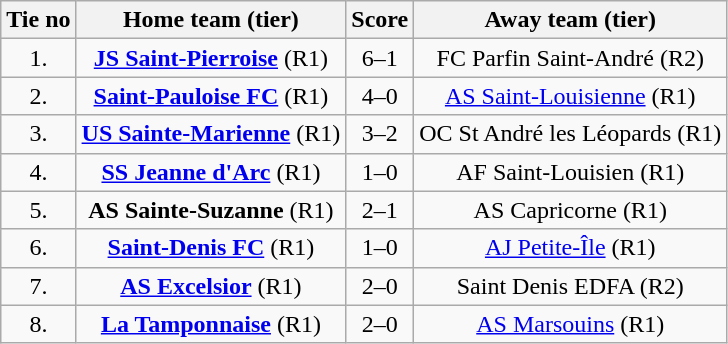<table class="wikitable" style="text-align: center">
<tr>
<th>Tie no</th>
<th>Home team (tier)</th>
<th>Score</th>
<th>Away team (tier)</th>
</tr>
<tr>
<td>1.</td>
<td> <strong><a href='#'>JS Saint-Pierroise</a></strong> (R1)</td>
<td>6–1</td>
<td>FC Parfin Saint-André (R2) </td>
</tr>
<tr>
<td>2.</td>
<td> <strong><a href='#'>Saint-Pauloise FC</a></strong> (R1)</td>
<td>4–0</td>
<td><a href='#'>AS Saint-Louisienne</a> (R1) </td>
</tr>
<tr>
<td>3.</td>
<td> <strong><a href='#'>US Sainte-Marienne</a></strong> (R1)</td>
<td>3–2 </td>
<td>OC St André les Léopards (R1) </td>
</tr>
<tr>
<td>4.</td>
<td> <strong><a href='#'>SS Jeanne d'Arc</a></strong> (R1)</td>
<td>1–0</td>
<td>AF Saint-Louisien (R1) </td>
</tr>
<tr>
<td>5.</td>
<td> <strong>AS Sainte-Suzanne</strong> (R1)</td>
<td>2–1 </td>
<td>AS Capricorne (R1) </td>
</tr>
<tr>
<td>6.</td>
<td> <strong><a href='#'>Saint-Denis FC</a></strong> (R1)</td>
<td>1–0</td>
<td><a href='#'>AJ Petite-Île</a> (R1) </td>
</tr>
<tr>
<td>7.</td>
<td> <strong><a href='#'>AS Excelsior</a></strong> (R1)</td>
<td>2–0</td>
<td>Saint Denis EDFA (R2) </td>
</tr>
<tr>
<td>8.</td>
<td> <strong><a href='#'>La Tamponnaise</a></strong> (R1)</td>
<td>2–0</td>
<td><a href='#'>AS Marsouins</a> (R1) </td>
</tr>
</table>
